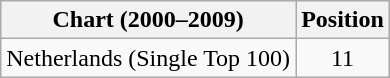<table class="wikitable">
<tr>
<th>Chart (2000–2009)</th>
<th>Position</th>
</tr>
<tr>
<td>Netherlands (Single Top 100)</td>
<td align="center">11</td>
</tr>
</table>
